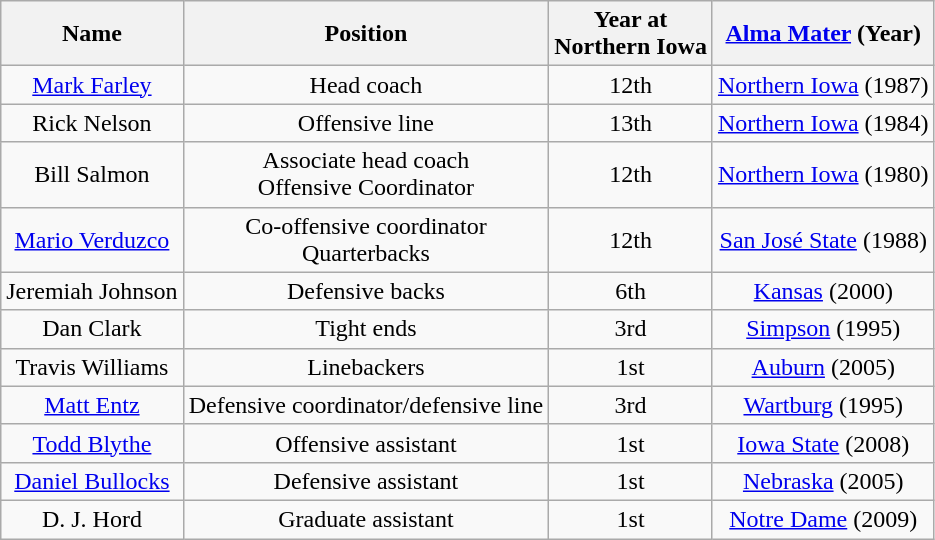<table class="wikitable">
<tr>
<th>Name</th>
<th>Position</th>
<th>Year at<br>Northern Iowa</th>
<th><a href='#'>Alma Mater</a> (Year)</th>
</tr>
<tr align="center">
<td><a href='#'>Mark Farley</a></td>
<td>Head coach</td>
<td>12th</td>
<td><a href='#'>Northern Iowa</a> (1987)</td>
</tr>
<tr align="center">
<td>Rick Nelson</td>
<td>Offensive line</td>
<td>13th</td>
<td><a href='#'>Northern Iowa</a> (1984)</td>
</tr>
<tr align="center">
<td>Bill Salmon</td>
<td>Associate head coach<br>Offensive Coordinator</td>
<td>12th</td>
<td><a href='#'>Northern Iowa</a> (1980)</td>
</tr>
<tr align="center">
<td><a href='#'>Mario Verduzco</a></td>
<td>Co-offensive coordinator<br>Quarterbacks</td>
<td>12th</td>
<td><a href='#'>San José State</a> (1988)</td>
</tr>
<tr align="center">
<td>Jeremiah Johnson</td>
<td>Defensive backs</td>
<td>6th</td>
<td><a href='#'>Kansas</a> (2000)</td>
</tr>
<tr align="center">
<td>Dan Clark</td>
<td>Tight ends</td>
<td>3rd</td>
<td><a href='#'>Simpson</a> (1995)</td>
</tr>
<tr align="center">
<td>Travis Williams</td>
<td>Linebackers</td>
<td>1st</td>
<td><a href='#'>Auburn</a> (2005)</td>
</tr>
<tr align="center">
<td><a href='#'>Matt Entz</a></td>
<td>Defensive coordinator/defensive line</td>
<td>3rd</td>
<td><a href='#'>Wartburg</a> (1995)</td>
</tr>
<tr align="center">
<td><a href='#'>Todd Blythe</a></td>
<td>Offensive assistant</td>
<td>1st</td>
<td><a href='#'>Iowa State</a> (2008)</td>
</tr>
<tr align="center">
<td><a href='#'>Daniel Bullocks</a></td>
<td>Defensive assistant</td>
<td>1st</td>
<td><a href='#'>Nebraska</a> (2005)</td>
</tr>
<tr align="center">
<td>D. J. Hord</td>
<td>Graduate assistant</td>
<td>1st</td>
<td><a href='#'>Notre Dame</a> (2009)</td>
</tr>
</table>
